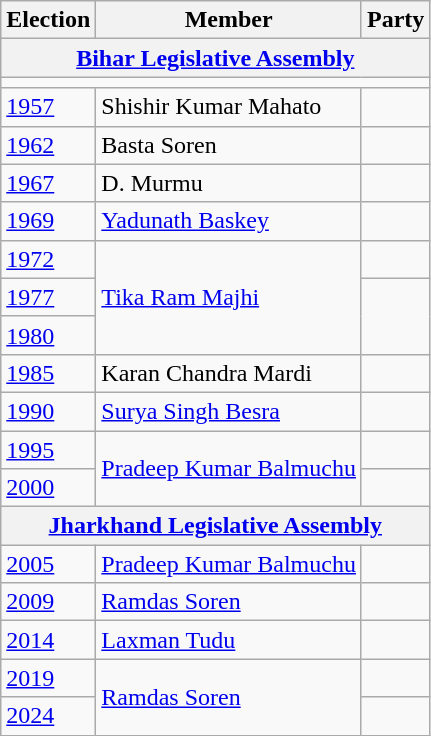<table class="wikitable sortable">
<tr>
<th>Election</th>
<th>Member</th>
<th colspan=2>Party</th>
</tr>
<tr>
<th colspan=4><a href='#'>Bihar Legislative Assembly</a></th>
</tr>
<tr>
<td colspan="4"></td>
</tr>
<tr>
<td><a href='#'>1957</a></td>
<td>Shishir Kumar Mahato</td>
<td></td>
</tr>
<tr>
<td><a href='#'>1962</a></td>
<td>Basta Soren</td>
<td></td>
</tr>
<tr>
<td><a href='#'>1967</a></td>
<td>D. Murmu</td>
<td></td>
</tr>
<tr>
<td><a href='#'>1969</a></td>
<td><a href='#'>Yadunath Baskey</a></td>
<td></td>
</tr>
<tr>
<td><a href='#'>1972</a></td>
<td rowspan="3"><a href='#'>Tika Ram Majhi</a></td>
<td></td>
</tr>
<tr>
<td><a href='#'>1977</a></td>
</tr>
<tr>
<td><a href='#'>1980</a></td>
</tr>
<tr>
<td><a href='#'>1985</a></td>
<td>Karan Chandra Mardi</td>
<td></td>
</tr>
<tr>
<td><a href='#'>1990</a></td>
<td><a href='#'>Surya Singh Besra</a></td>
<td></td>
</tr>
<tr>
<td><a href='#'>1995</a></td>
<td rowspan="2"><a href='#'>Pradeep Kumar Balmuchu</a></td>
<td></td>
</tr>
<tr>
<td><a href='#'>2000</a></td>
</tr>
<tr>
<th colspan=4><a href='#'>Jharkhand Legislative Assembly</a></th>
</tr>
<tr>
<td><a href='#'>2005</a></td>
<td><a href='#'>Pradeep Kumar Balmuchu</a></td>
<td></td>
</tr>
<tr>
<td><a href='#'>2009</a></td>
<td><a href='#'>Ramdas Soren</a></td>
<td></td>
</tr>
<tr>
<td><a href='#'>2014</a></td>
<td><a href='#'>Laxman Tudu</a></td>
<td></td>
</tr>
<tr>
<td><a href='#'>2019</a></td>
<td rowspan=2><a href='#'>Ramdas Soren</a></td>
<td></td>
</tr>
<tr>
<td><a href='#'>2024</a></td>
</tr>
</table>
